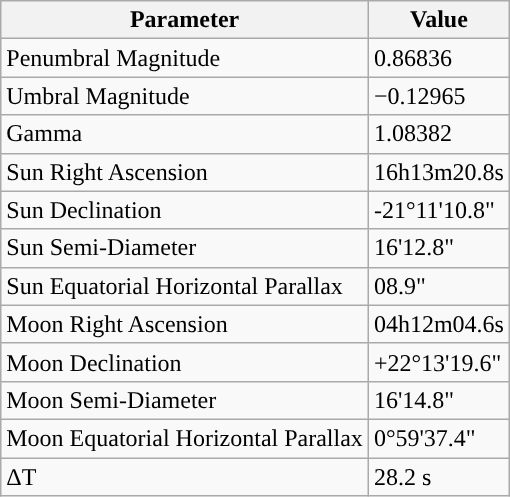<table class="wikitable">
<tr>
<th>Parameter</th>
<th>Value</th>
</tr>
<tr>
<td>Penumbral Magnitude</td>
<td>0.86836</td>
</tr>
<tr>
<td>Umbral Magnitude</td>
<td>−0.12965</td>
</tr>
<tr>
<td>Gamma</td>
<td>1.08382</td>
</tr>
<tr>
<td>Sun Right Ascension</td>
<td>16h13m20.8s</td>
</tr>
<tr>
<td>Sun Declination</td>
<td>-21°11'10.8"</td>
</tr>
<tr>
<td>Sun Semi-Diameter</td>
<td>16'12.8"</td>
</tr>
<tr>
<td>Sun Equatorial Horizontal Parallax</td>
<td>08.9"</td>
</tr>
<tr>
<td>Moon Right Ascension</td>
<td>04h12m04.6s</td>
</tr>
<tr>
<td>Moon Declination</td>
<td>+22°13'19.6"</td>
</tr>
<tr>
<td>Moon Semi-Diameter</td>
<td>16'14.8"</td>
</tr>
<tr>
<td>Moon Equatorial Horizontal Parallax</td>
<td>0°59'37.4"</td>
</tr>
<tr>
<td>ΔT</td>
<td>28.2 s</td>
</tr>
</table>
